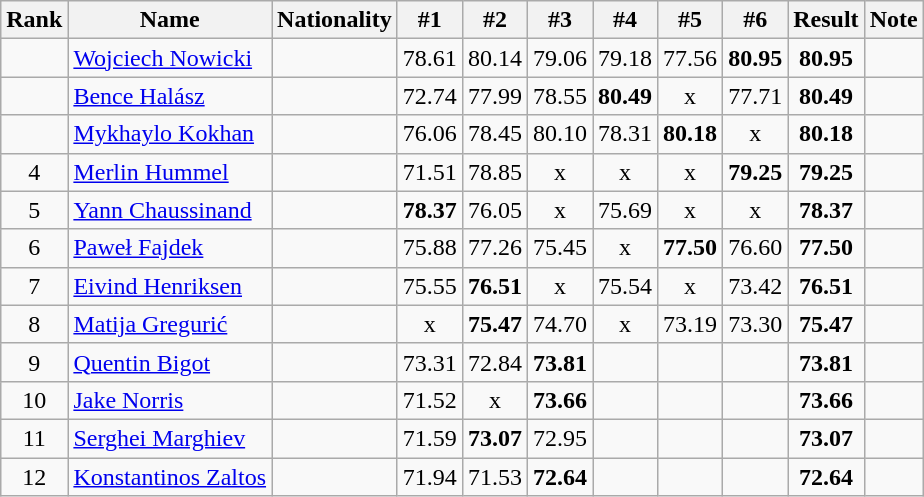<table class="wikitable sortable">
<tr>
<th>Rank</th>
<th>Name</th>
<th>Nationality</th>
<th>#1</th>
<th>#2</th>
<th>#3</th>
<th>#4</th>
<th>#5</th>
<th>#6</th>
<th>Result</th>
<th>Note</th>
</tr>
<tr align="center">
<td></td>
<td align="left"><a href='#'>Wojciech Nowicki</a></td>
<td align="left"></td>
<td>78.61</td>
<td>80.14</td>
<td>79.06</td>
<td>79.18</td>
<td>77.56</td>
<td><strong>80.95</strong></td>
<td><strong>80.95</strong></td>
<td></td>
</tr>
<tr align="center">
<td></td>
<td align="left"><a href='#'>Bence Halász</a></td>
<td align="left"></td>
<td>72.74</td>
<td>77.99</td>
<td>78.55</td>
<td><strong>80.49</strong></td>
<td>x</td>
<td>77.71</td>
<td><strong>80.49</strong></td>
<td></td>
</tr>
<tr align="center">
<td></td>
<td align="left"><a href='#'>Mykhaylo Kokhan</a></td>
<td align="left"></td>
<td>76.06</td>
<td>78.45</td>
<td>80.10</td>
<td>78.31</td>
<td><strong>80.18</strong></td>
<td>x</td>
<td><strong>80.18</strong></td>
<td></td>
</tr>
<tr align="center">
<td>4</td>
<td align="left"><a href='#'>Merlin Hummel</a></td>
<td align="left"></td>
<td>71.51</td>
<td>78.85</td>
<td>x</td>
<td>x</td>
<td>x</td>
<td><strong>79.25</strong></td>
<td><strong>79.25</strong></td>
<td></td>
</tr>
<tr align="center">
<td>5</td>
<td align="left"><a href='#'>Yann Chaussinand</a></td>
<td align="left"></td>
<td><strong>78.37</strong></td>
<td>76.05</td>
<td>x</td>
<td>75.69</td>
<td>x</td>
<td>x</td>
<td><strong>78.37</strong></td>
<td></td>
</tr>
<tr align="center">
<td>6</td>
<td align="left"><a href='#'>Paweł Fajdek</a></td>
<td align="left"></td>
<td>75.88</td>
<td>77.26</td>
<td>75.45</td>
<td>x</td>
<td><strong>77.50</strong></td>
<td>76.60</td>
<td><strong>77.50</strong></td>
<td></td>
</tr>
<tr align="center">
<td>7</td>
<td align="left"><a href='#'>Eivind Henriksen</a></td>
<td align="left"></td>
<td>75.55</td>
<td><strong>76.51</strong></td>
<td>x</td>
<td>75.54</td>
<td>x</td>
<td>73.42</td>
<td><strong>76.51</strong></td>
<td></td>
</tr>
<tr align="center">
<td>8</td>
<td align="left"><a href='#'>Matija Gregurić</a></td>
<td align="left"></td>
<td>x</td>
<td><strong>75.47</strong></td>
<td>74.70</td>
<td>x</td>
<td>73.19</td>
<td>73.30</td>
<td><strong>75.47</strong></td>
<td></td>
</tr>
<tr align="center">
<td>9</td>
<td align="left"><a href='#'>Quentin Bigot</a></td>
<td align="left"></td>
<td>73.31</td>
<td>72.84</td>
<td><strong>73.81</strong></td>
<td></td>
<td></td>
<td></td>
<td><strong>73.81</strong></td>
<td></td>
</tr>
<tr align="center">
<td>10</td>
<td align="left"><a href='#'>Jake Norris</a></td>
<td align="left"></td>
<td>71.52</td>
<td>x</td>
<td><strong>73.66</strong></td>
<td></td>
<td></td>
<td></td>
<td><strong>73.66</strong></td>
<td></td>
</tr>
<tr align="center">
<td>11</td>
<td align="left"><a href='#'>Serghei Marghiev</a></td>
<td align="left"></td>
<td>71.59</td>
<td><strong>73.07</strong></td>
<td>72.95</td>
<td></td>
<td></td>
<td></td>
<td><strong>73.07</strong></td>
<td></td>
</tr>
<tr align="center">
<td>12</td>
<td align="left"><a href='#'>Konstantinos Zaltos</a></td>
<td align="left"></td>
<td>71.94</td>
<td>71.53</td>
<td><strong>72.64</strong></td>
<td></td>
<td></td>
<td></td>
<td><strong>72.64</strong></td>
<td></td>
</tr>
</table>
